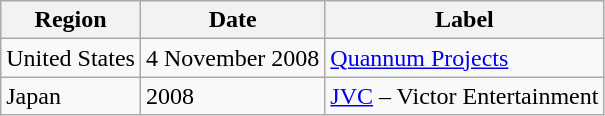<table class="wikitable">
<tr>
<th>Region</th>
<th>Date</th>
<th>Label</th>
</tr>
<tr>
<td>United States</td>
<td>4 November 2008</td>
<td><a href='#'>Quannum Projects</a></td>
</tr>
<tr>
<td>Japan</td>
<td>2008</td>
<td><a href='#'>JVC</a> – Victor Entertainment</td>
</tr>
</table>
